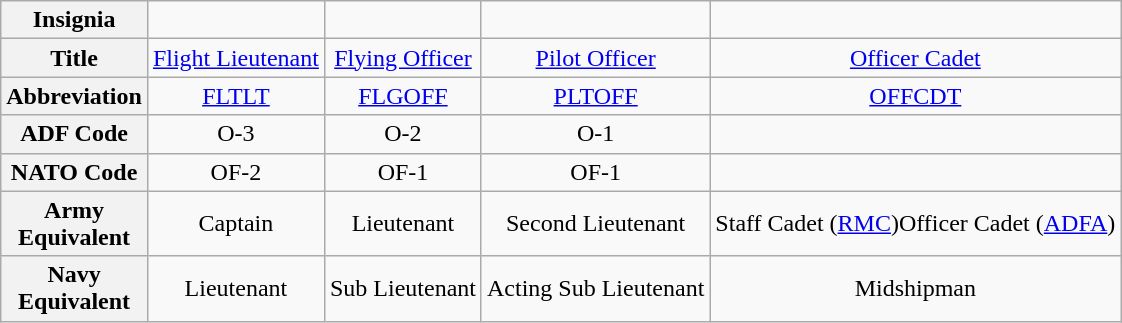<table class="wikitable">
<tr>
<th scope="col">Insignia</th>
<td align="center"></td>
<td align="center"></td>
<td align="center"></td>
<td align="center"></td>
</tr>
<tr>
<th scope="col">Title</th>
<td align="center"><a href='#'>Flight Lieutenant</a></td>
<td align="center"><a href='#'>Flying Officer</a></td>
<td align="center"><a href='#'>Pilot Officer</a></td>
<td align="center"><a href='#'>Officer Cadet</a></td>
</tr>
<tr>
<th scope="col">Abbreviation</th>
<td align="center"><a href='#'>FLTLT</a></td>
<td align="center"><a href='#'>FLGOFF</a></td>
<td align="center"><a href='#'>PLTOFF</a></td>
<td align="center"><a href='#'>OFFCDT</a></td>
</tr>
<tr>
<th scope="col" width="80">ADF Code</th>
<td align="center">O-3</td>
<td align="center">O-2</td>
<td align="center">O-1</td>
<td align="center"></td>
</tr>
<tr>
<th scope="col" width="80">NATO Code</th>
<td align="center">OF-2</td>
<td align="center">OF-1</td>
<td align="center">OF-1</td>
<td align="center"></td>
</tr>
<tr>
<th scope="col">Army Equivalent</th>
<td align="center">Captain</td>
<td align="center">Lieutenant</td>
<td align="center">Second Lieutenant</td>
<td align="center">Staff Cadet (<a href='#'>RMC</a>)Officer Cadet (<a href='#'>ADFA</a>)</td>
</tr>
<tr>
<th scope="col">Navy Equivalent</th>
<td align="center">Lieutenant</td>
<td align="center">Sub Lieutenant</td>
<td align="center">Acting Sub Lieutenant</td>
<td align="center">Midshipman</td>
</tr>
</table>
